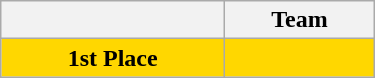<table class="wikitable" style="text-align:center" width=250px>
<tr>
<th></th>
<th>Team</th>
</tr>
<tr bgcolor="gold">
<td><strong>1st Place</strong></td>
<td align="center"></td>
</tr>
</table>
